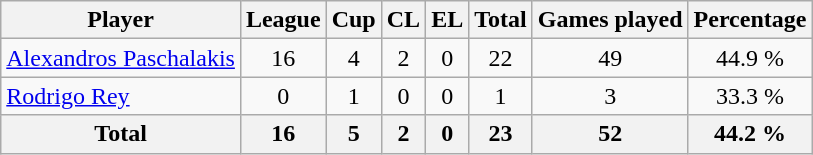<table class="wikitable" style="text-align: center;">
<tr>
<th>Player</th>
<th>League</th>
<th>Cup</th>
<th>CL</th>
<th>EL</th>
<th>Total</th>
<th>Games played</th>
<th>Percentage</th>
</tr>
<tr>
<td align=left> <a href='#'>Alexandros Paschalakis</a></td>
<td>16</td>
<td>4</td>
<td>2</td>
<td>0</td>
<td>22</td>
<td>49</td>
<td>44.9 %</td>
</tr>
<tr>
<td align=left> <a href='#'>Rodrigo Rey</a></td>
<td>0</td>
<td>1</td>
<td>0</td>
<td>0</td>
<td>1</td>
<td>3</td>
<td>33.3 %</td>
</tr>
<tr>
<th>Total</th>
<th>16</th>
<th>5</th>
<th>2</th>
<th>0</th>
<th>23</th>
<th>52</th>
<th>44.2 %</th>
</tr>
</table>
